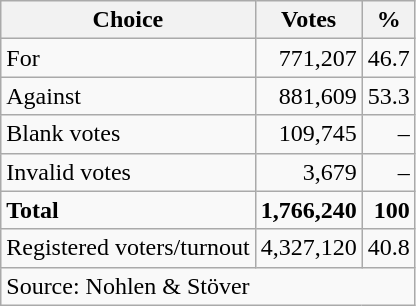<table class=wikitable style=text-align:right>
<tr>
<th>Choice</th>
<th>Votes</th>
<th>%</th>
</tr>
<tr>
<td align=left>For</td>
<td>771,207</td>
<td>46.7</td>
</tr>
<tr>
<td align=left>Against</td>
<td>881,609</td>
<td>53.3</td>
</tr>
<tr>
<td align=left>Blank votes</td>
<td>109,745</td>
<td>–</td>
</tr>
<tr>
<td align=left>Invalid votes</td>
<td>3,679</td>
<td>–</td>
</tr>
<tr>
<td align=left><strong>Total</strong></td>
<td><strong>1,766,240</strong></td>
<td><strong>100</strong></td>
</tr>
<tr>
<td align=left>Registered voters/turnout</td>
<td>4,327,120</td>
<td>40.8</td>
</tr>
<tr>
<td align=left colspan=3>Source: Nohlen & Stöver</td>
</tr>
</table>
